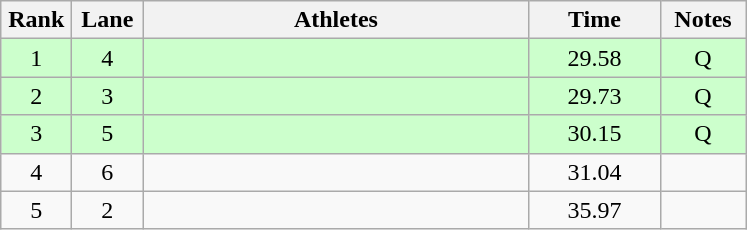<table class="wikitable sortable" style="text-align:center;">
<tr>
<th width=40>Rank</th>
<th width=40>Lane</th>
<th width=250>Athletes</th>
<th width=80>Time</th>
<th width=50>Notes</th>
</tr>
<tr bgcolor=ccffcc>
<td>1</td>
<td>4</td>
<td align=left></td>
<td>29.58</td>
<td>Q</td>
</tr>
<tr bgcolor=ccffcc>
<td>2</td>
<td>3</td>
<td align=left></td>
<td>29.73</td>
<td>Q</td>
</tr>
<tr bgcolor=ccffcc>
<td>3</td>
<td>5</td>
<td align=left></td>
<td>30.15</td>
<td>Q</td>
</tr>
<tr>
<td>4</td>
<td>6</td>
<td align=left></td>
<td>31.04</td>
<td></td>
</tr>
<tr>
<td>5</td>
<td>2</td>
<td align=left></td>
<td>35.97</td>
<td></td>
</tr>
</table>
